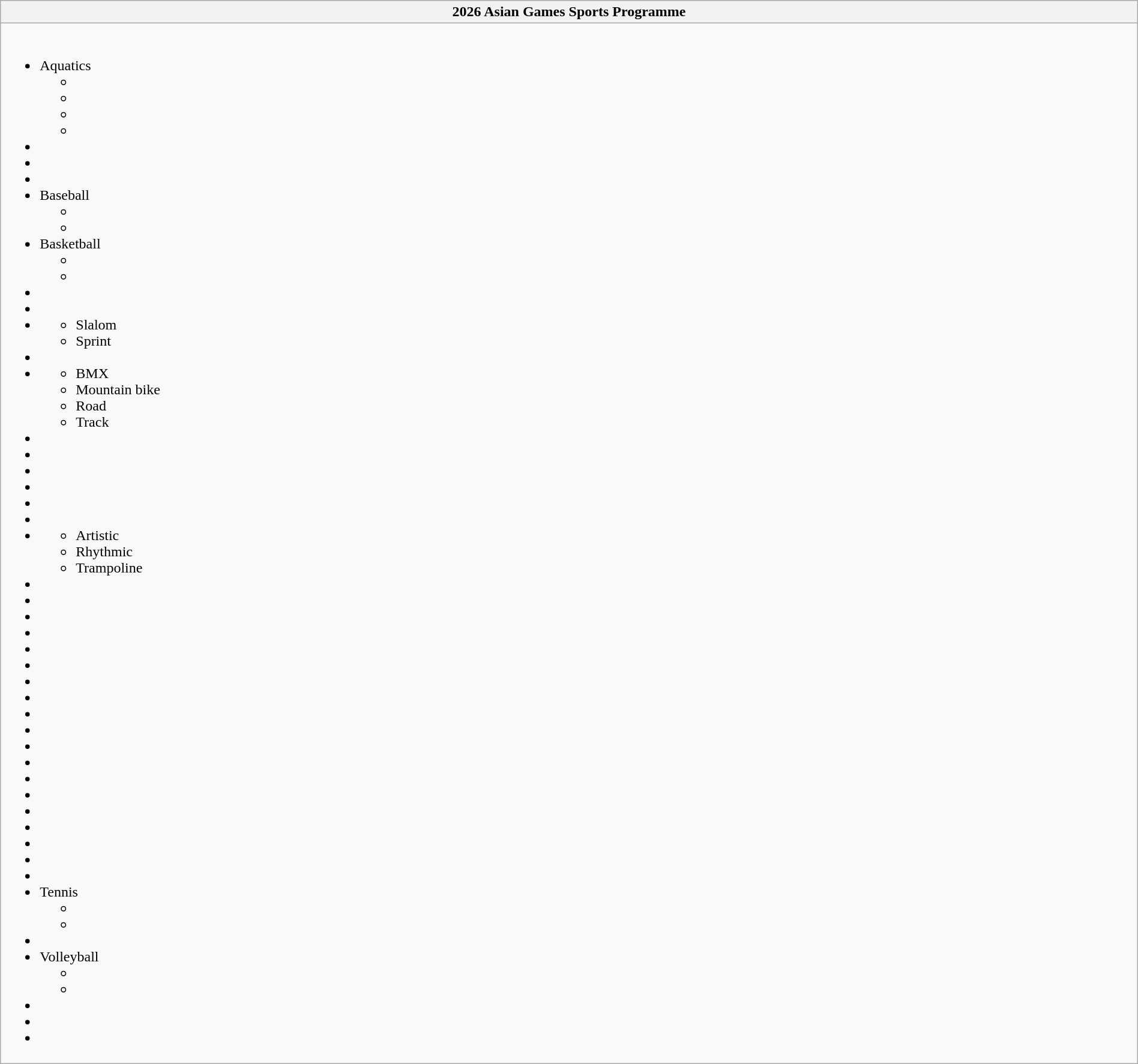<table class="wikitable" width=100%>
<tr>
<th>2026 Asian Games Sports Programme </th>
</tr>
<tr>
<td><br><ul><li>Aquatics<ul><li></li><li></li><li></li><li></li></ul></li><li></li><li></li><li></li><li>Baseball<ul><li></li><li></li></ul></li><li>Basketball<ul><li></li><li></li></ul></li><li></li><li></li><li><ul><li>Slalom</li><li>Sprint</li></ul></li><li></li><li><ul><li>BMX</li><li>Mountain bike</li><li>Road</li><li>Track</li></ul></li><li></li><li></li><li></li><li></li><li></li><li></li><li><ul><li>Artistic</li><li>Rhythmic</li><li>Trampoline</li></ul></li><li></li><li></li><li></li><li></li><li></li><li></li><li></li><li></li><li></li><li></li><li></li><li></li><li></li><li></li><li></li><li></li><li></li><li></li><li></li><li>Tennis<ul><li></li><li></li></ul></li><li></li><li>Volleyball<ul><li></li><li></li></ul></li><li></li><li></li><li></li></ul></td>
</tr>
</table>
